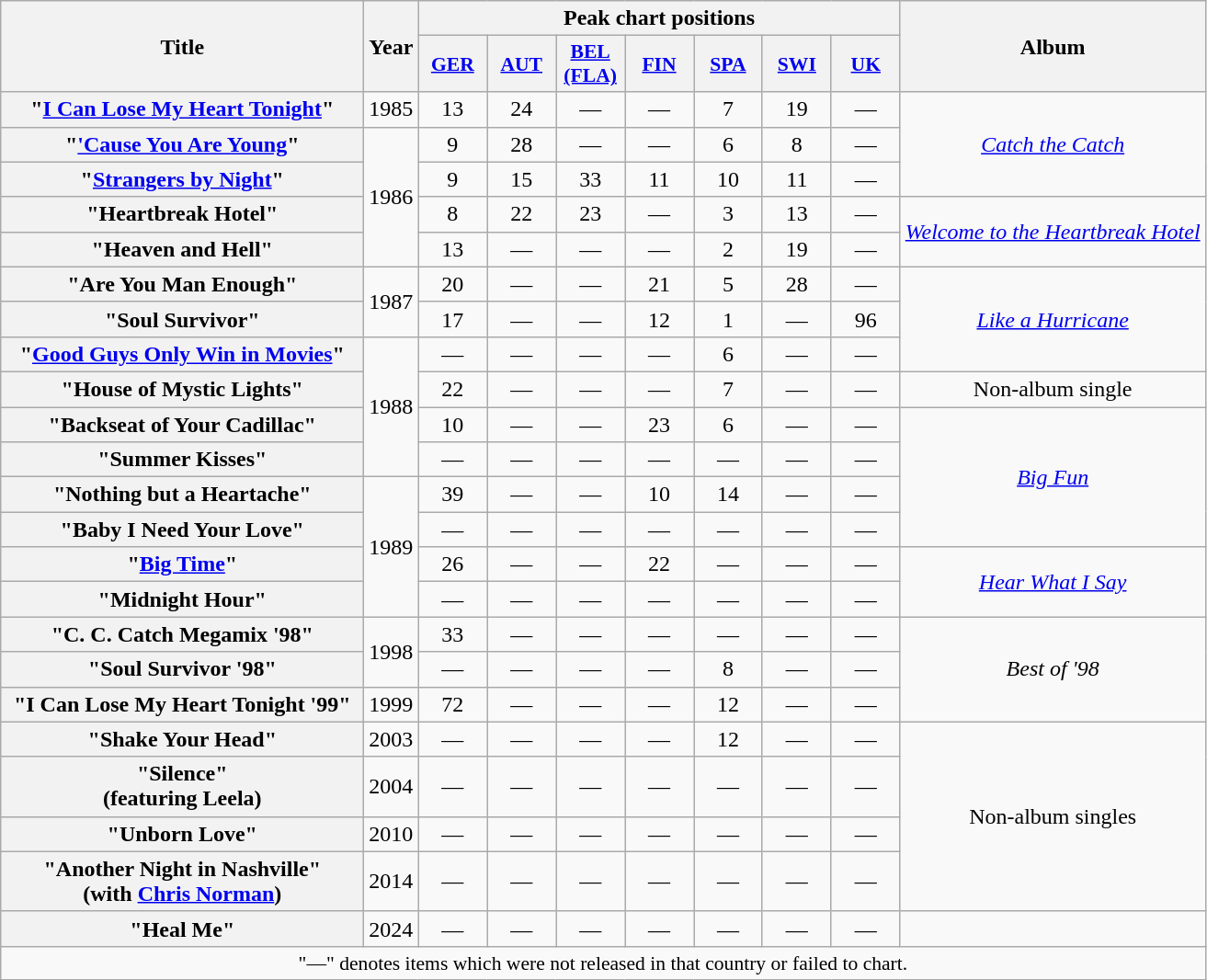<table class="wikitable plainrowheaders" style="text-align:center;">
<tr>
<th scope="col" rowspan="2" style="width:16em;">Title</th>
<th scope="col" rowspan="2">Year</th>
<th scope="col" colspan="7">Peak chart positions</th>
<th scope="col" rowspan="2">Album</th>
</tr>
<tr>
<th style="width:3em;font-size:90%"><a href='#'>GER</a><br></th>
<th style="width:3em;font-size:90%"><a href='#'>AUT</a><br></th>
<th style="width:3em;font-size:90%"><a href='#'>BEL (FLA)</a><br></th>
<th style="width:3em;font-size:90%"><a href='#'>FIN</a><br></th>
<th style="width:3em;font-size:90%"><a href='#'>SPA</a><br></th>
<th style="width:3em;font-size:90%"><a href='#'>SWI</a><br></th>
<th style="width:3em;font-size:90%"><a href='#'>UK</a><br></th>
</tr>
<tr>
<th scope="row">"<a href='#'>I Can Lose My Heart Tonight</a>"</th>
<td rowspan="1">1985</td>
<td>13</td>
<td>24</td>
<td>—</td>
<td>—</td>
<td>7</td>
<td>19</td>
<td>—</td>
<td rowspan=3><em><a href='#'>Catch the Catch</a></em></td>
</tr>
<tr>
<th scope="row">"<a href='#'>'Cause You Are Young</a>"</th>
<td rowspan="4">1986</td>
<td>9</td>
<td>28</td>
<td>—</td>
<td>—</td>
<td>6</td>
<td>8</td>
<td>—</td>
</tr>
<tr>
<th scope="row">"<a href='#'>Strangers by Night</a>"</th>
<td>9</td>
<td>15</td>
<td>33</td>
<td>11</td>
<td>10</td>
<td>11</td>
<td>—</td>
</tr>
<tr>
<th scope="row">"Heartbreak Hotel"</th>
<td>8</td>
<td>22</td>
<td>23</td>
<td>—</td>
<td>3</td>
<td>13</td>
<td>—</td>
<td rowspan=2><em><a href='#'>Welcome to the Heartbreak Hotel</a></em></td>
</tr>
<tr>
<th scope="row">"Heaven and Hell"</th>
<td>13</td>
<td>—</td>
<td>—</td>
<td>—</td>
<td>2</td>
<td>19</td>
<td>—</td>
</tr>
<tr>
<th scope="row">"Are You Man Enough"</th>
<td rowspan="2">1987</td>
<td>20</td>
<td>—</td>
<td>—</td>
<td>21</td>
<td>5</td>
<td>28</td>
<td>—</td>
<td rowspan=3><em><a href='#'>Like a Hurricane</a></em></td>
</tr>
<tr>
<th scope="row">"Soul Survivor"</th>
<td>17</td>
<td>—</td>
<td>—</td>
<td>12</td>
<td>1</td>
<td>—</td>
<td>96</td>
</tr>
<tr>
<th scope="row">"<a href='#'>Good Guys Only Win in Movies</a>"</th>
<td rowspan="4">1988</td>
<td>—</td>
<td>—</td>
<td>—</td>
<td>—</td>
<td>6</td>
<td>—</td>
<td>—</td>
</tr>
<tr>
<th scope="row">"House of Mystic Lights"</th>
<td>22</td>
<td>—</td>
<td>—</td>
<td>—</td>
<td>7</td>
<td>—</td>
<td>—</td>
<td rowspan=1>Non-album single</td>
</tr>
<tr>
<th scope="row">"Backseat of Your Cadillac"</th>
<td>10</td>
<td>—</td>
<td>—</td>
<td>23</td>
<td>6</td>
<td>—</td>
<td>—</td>
<td rowspan=4><em><a href='#'>Big Fun</a></em></td>
</tr>
<tr>
<th scope="row">"Summer Kisses"</th>
<td>—</td>
<td>—</td>
<td>—</td>
<td>—</td>
<td>—</td>
<td>—</td>
<td>—</td>
</tr>
<tr>
<th scope="row">"Nothing but a Heartache"</th>
<td rowspan="4">1989</td>
<td>39</td>
<td>—</td>
<td>—</td>
<td>10</td>
<td>14</td>
<td>—</td>
<td>—</td>
</tr>
<tr>
<th scope="row">"Baby I Need Your Love"</th>
<td>—</td>
<td>—</td>
<td>—</td>
<td>—</td>
<td>—</td>
<td>—</td>
<td>—</td>
</tr>
<tr>
<th scope="row">"<a href='#'>Big Time</a>"</th>
<td>26</td>
<td>—</td>
<td>—</td>
<td>22</td>
<td>—</td>
<td>—</td>
<td>—</td>
<td rowspan=2><em><a href='#'>Hear What I Say</a></em></td>
</tr>
<tr>
<th scope="row">"Midnight Hour"</th>
<td>—</td>
<td>—</td>
<td>—</td>
<td>—</td>
<td>—</td>
<td>—</td>
<td>—</td>
</tr>
<tr>
<th scope="row">"C. C. Catch Megamix '98"</th>
<td rowspan="2">1998</td>
<td>33</td>
<td>—</td>
<td>—</td>
<td>—</td>
<td>—</td>
<td>—</td>
<td>—</td>
<td rowspan=3><em>Best of '98</em></td>
</tr>
<tr>
<th scope="row">"Soul Survivor '98"</th>
<td>—</td>
<td>—</td>
<td>—</td>
<td>—</td>
<td>8</td>
<td>—</td>
<td>—</td>
</tr>
<tr>
<th scope="row">"I Can Lose My Heart Tonight '99"</th>
<td rowspan="1">1999</td>
<td>72</td>
<td>—</td>
<td>—</td>
<td>—</td>
<td>12</td>
<td>—</td>
<td>—</td>
</tr>
<tr>
<th scope="row">"Shake Your Head"</th>
<td rowspan="1">2003</td>
<td>—</td>
<td>—</td>
<td>—</td>
<td>—</td>
<td>12</td>
<td>—</td>
<td>—</td>
<td rowspan=4>Non-album singles</td>
</tr>
<tr>
<th scope="row">"Silence" <br><span>(featuring Leela)</span></th>
<td rowspan="1">2004</td>
<td>—</td>
<td>—</td>
<td>—</td>
<td>—</td>
<td>—</td>
<td>—</td>
<td>—</td>
</tr>
<tr>
<th scope="row">"Unborn Love"</th>
<td rowspan="1">2010</td>
<td>—</td>
<td>—</td>
<td>—</td>
<td>—</td>
<td>—</td>
<td>—</td>
<td>—</td>
</tr>
<tr>
<th scope="row">"Another Night in Nashville"<br><span>(with <a href='#'>Chris Norman</a>)</span></th>
<td rowspan="1">2014</td>
<td>—</td>
<td>—</td>
<td>—</td>
<td>—</td>
<td>—</td>
<td>—</td>
<td>—</td>
</tr>
<tr>
<th scope="row">"Heal Me"</th>
<td rowspan="1">2024</td>
<td>—</td>
<td>—</td>
<td>—</td>
<td>—</td>
<td>—</td>
<td>—</td>
<td>—</td>
</tr>
<tr>
<td colspan="15" style="font-size:90%">"—" denotes items which were not released in that country or failed to chart.</td>
</tr>
</table>
